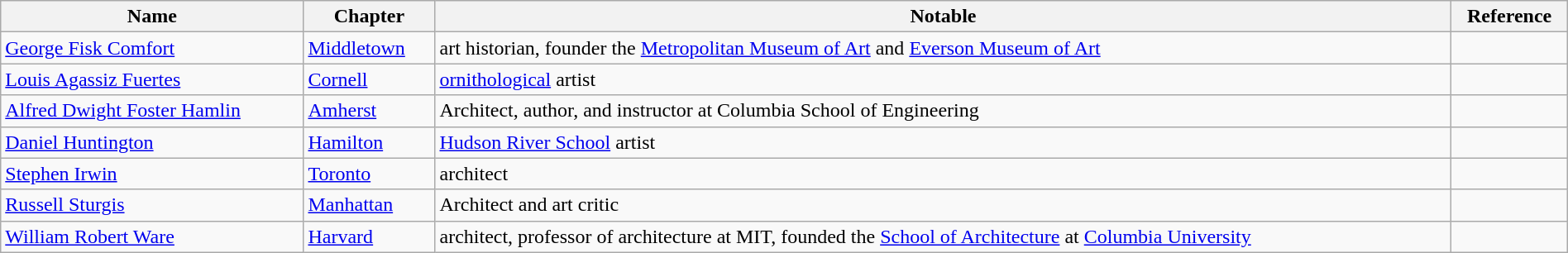<table class="sortable wikitable" style="width:100%;">
<tr>
<th>Name</th>
<th>Chapter</th>
<th>Notable</th>
<th>Reference</th>
</tr>
<tr>
<td><a href='#'>George Fisk Comfort</a></td>
<td><a href='#'>Middletown</a></td>
<td>art historian, founder the <a href='#'>Metropolitan Museum of Art</a> and  <a href='#'>Everson Museum of Art</a></td>
<td></td>
</tr>
<tr>
<td><a href='#'>Louis Agassiz Fuertes</a></td>
<td><a href='#'>Cornell</a></td>
<td><a href='#'>ornithological</a> artist</td>
<td></td>
</tr>
<tr>
<td><a href='#'>Alfred Dwight Foster Hamlin</a></td>
<td><a href='#'>Amherst</a></td>
<td>Architect, author, and instructor at Columbia School of Engineering</td>
<td></td>
</tr>
<tr>
<td><a href='#'>Daniel Huntington</a></td>
<td><a href='#'>Hamilton</a></td>
<td><a href='#'>Hudson River School</a> artist</td>
<td></td>
</tr>
<tr>
<td><a href='#'>Stephen Irwin</a></td>
<td><a href='#'>Toronto</a></td>
<td>architect</td>
<td></td>
</tr>
<tr>
<td><a href='#'>Russell Sturgis</a></td>
<td><a href='#'>Manhattan</a></td>
<td>Architect and art critic</td>
<td></td>
</tr>
<tr>
<td><a href='#'>William Robert Ware</a></td>
<td><a href='#'>Harvard</a></td>
<td>architect, professor of architecture at MIT, founded the <a href='#'>School of Architecture</a> at <a href='#'>Columbia University</a></td>
<td></td>
</tr>
</table>
